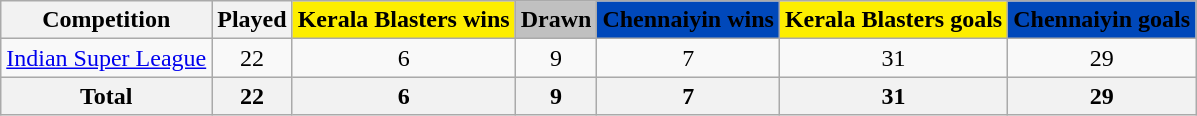<table class="wikitable" style="text-align: center;">
<tr>
<th>Competition</th>
<th>Played</th>
<th style="background:#FDEE00"><span> Kerala Blasters wins</span></th>
<th style="background:#C0C0C0"><span> Drawn </span></th>
<th style="background:#0048BA"><span> Chennaiyin wins</span></th>
<th style="background:#FDEE00"><span> Kerala Blasters goals </span></th>
<th style="background:#0048BA"><span> Chennaiyin goals </span></th>
</tr>
<tr>
<td><a href='#'>Indian Super League</a></td>
<td>22</td>
<td>6</td>
<td>9</td>
<td>7</td>
<td>31</td>
<td>29</td>
</tr>
<tr>
<th>Total</th>
<th>22</th>
<th>6</th>
<th>9</th>
<th>7</th>
<th>31</th>
<th>29</th>
</tr>
</table>
